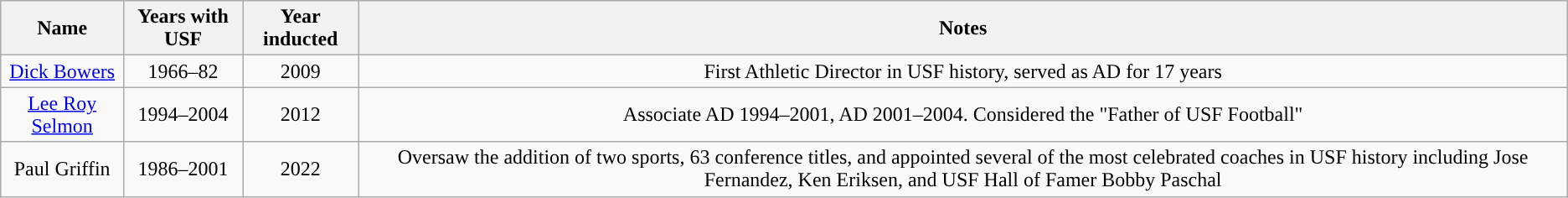<table class="wikitable sortable" style="text-align:center;">
<tr>
<th style="text-align:center;">Name</th>
<th style="text-align:center;">Years with USF</th>
<th style="text-align:center;">Year inducted</th>
<th style="text-align:center;">Notes</th>
</tr>
<tr>
<td><a href='#'>Dick Bowers</a></td>
<td>1966–82</td>
<td>2009</td>
<td>First Athletic Director in USF history, served as AD for 17 years</td>
</tr>
<tr>
<td><a href='#'>Lee Roy Selmon</a></td>
<td>1994–2004</td>
<td>2012</td>
<td>Associate AD 1994–2001, AD 2001–2004. Considered the "Father of USF Football"</td>
</tr>
<tr>
<td>Paul Griffin</td>
<td>1986–2001</td>
<td>2022</td>
<td>Oversaw the addition of two sports, 63 conference titles, and appointed several of the most celebrated coaches in USF history including Jose Fernandez, Ken Eriksen, and USF Hall of Famer Bobby Paschal</td>
</tr>
</table>
